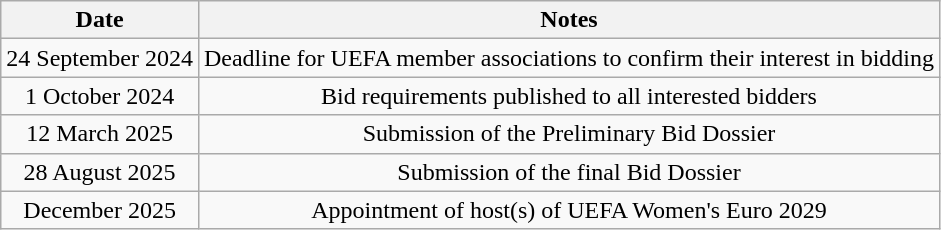<table class="wikitable" style="text-align: center;">
<tr>
<th>Date</th>
<th>Notes</th>
</tr>
<tr>
<td>24 September 2024</td>
<td>Deadline for UEFA member associations to confirm their interest in bidding</td>
</tr>
<tr>
<td>1 October 2024</td>
<td>Bid requirements published to all interested bidders</td>
</tr>
<tr>
<td>12 March 2025</td>
<td>Submission of the Preliminary Bid Dossier</td>
</tr>
<tr>
<td>28 August 2025</td>
<td>Submission of the final Bid Dossier</td>
</tr>
<tr>
<td>December 2025</td>
<td>Appointment of host(s) of UEFA Women's Euro 2029</td>
</tr>
</table>
